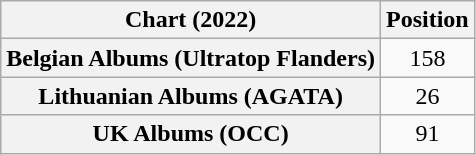<table class="wikitable sortable plainrowheaders" style="text-align:center;">
<tr>
<th scope="col">Chart (2022)</th>
<th scope="col">Position</th>
</tr>
<tr>
<th scope="row">Belgian Albums (Ultratop Flanders)</th>
<td>158</td>
</tr>
<tr>
<th scope="row">Lithuanian Albums (AGATA)</th>
<td>26</td>
</tr>
<tr>
<th scope="row">UK Albums (OCC)</th>
<td>91</td>
</tr>
</table>
